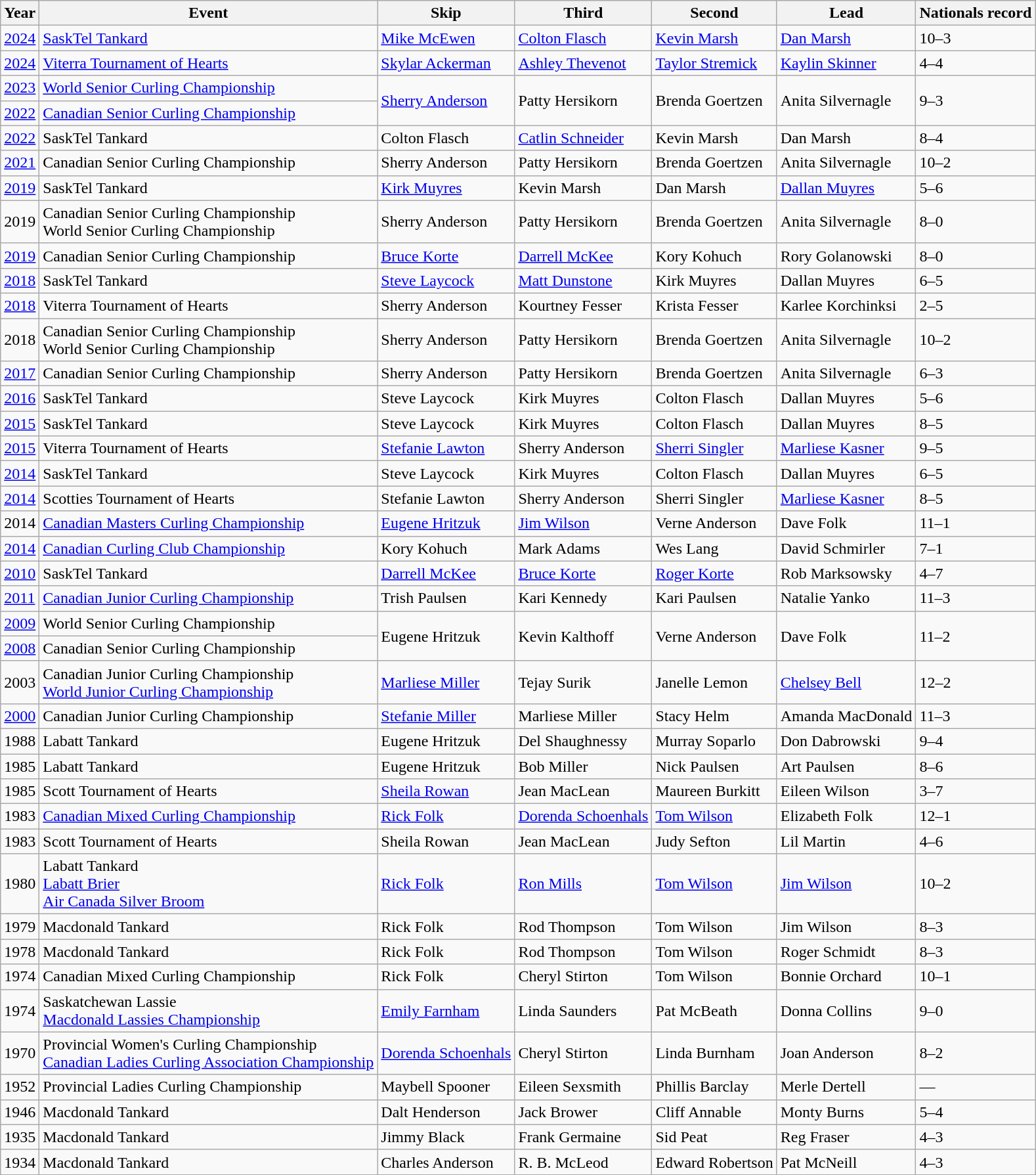<table class="wikitable">
<tr>
<th>Year</th>
<th>Event</th>
<th>Skip</th>
<th>Third</th>
<th>Second</th>
<th>Lead</th>
<th>Nationals record</th>
</tr>
<tr>
<td><a href='#'>2024</a></td>
<td><a href='#'>SaskTel Tankard</a></td>
<td><a href='#'>Mike McEwen</a></td>
<td><a href='#'>Colton Flasch</a></td>
<td><a href='#'>Kevin Marsh</a></td>
<td><a href='#'>Dan Marsh</a></td>
<td>10–3</td>
</tr>
<tr>
<td><a href='#'>2024</a></td>
<td><a href='#'>Viterra Tournament of Hearts</a></td>
<td><a href='#'>Skylar Ackerman</a></td>
<td><a href='#'>Ashley Thevenot</a></td>
<td><a href='#'>Taylor Stremick</a></td>
<td><a href='#'>Kaylin Skinner</a></td>
<td>4–4</td>
</tr>
<tr>
<td><a href='#'>2023</a></td>
<td><a href='#'>World Senior Curling Championship</a></td>
<td rowspan="2"><a href='#'>Sherry Anderson</a></td>
<td rowspan="2">Patty Hersikorn</td>
<td rowspan="2">Brenda Goertzen</td>
<td rowspan="2">Anita Silvernagle</td>
<td rowspan="2">9–3</td>
</tr>
<tr>
<td><a href='#'>2022</a></td>
<td><a href='#'>Canadian Senior Curling Championship</a></td>
</tr>
<tr>
<td><a href='#'>2022</a></td>
<td>SaskTel Tankard</td>
<td>Colton Flasch</td>
<td><a href='#'>Catlin Schneider</a></td>
<td>Kevin Marsh</td>
<td>Dan Marsh</td>
<td>8–4</td>
</tr>
<tr>
<td><a href='#'>2021</a></td>
<td>Canadian Senior Curling Championship</td>
<td>Sherry Anderson</td>
<td>Patty Hersikorn</td>
<td>Brenda Goertzen</td>
<td>Anita Silvernagle</td>
<td>10–2</td>
</tr>
<tr>
<td><a href='#'>2019</a></td>
<td>SaskTel Tankard</td>
<td><a href='#'>Kirk Muyres</a></td>
<td>Kevin Marsh</td>
<td>Dan Marsh</td>
<td><a href='#'>Dallan Muyres</a></td>
<td>5–6</td>
</tr>
<tr>
<td>2019</td>
<td>Canadian Senior Curling Championship<br>World Senior Curling Championship</td>
<td>Sherry Anderson</td>
<td>Patty Hersikorn</td>
<td>Brenda Goertzen</td>
<td>Anita Silvernagle</td>
<td>8–0</td>
</tr>
<tr>
<td><a href='#'>2019</a></td>
<td>Canadian Senior Curling Championship</td>
<td><a href='#'>Bruce Korte</a></td>
<td><a href='#'>Darrell McKee</a></td>
<td>Kory Kohuch</td>
<td>Rory Golanowski</td>
<td>8–0</td>
</tr>
<tr>
<td><a href='#'>2018</a></td>
<td>SaskTel Tankard</td>
<td><a href='#'>Steve Laycock</a></td>
<td><a href='#'>Matt Dunstone</a></td>
<td>Kirk Muyres</td>
<td>Dallan Muyres</td>
<td>6–5</td>
</tr>
<tr>
<td><a href='#'>2018</a></td>
<td>Viterra Tournament of Hearts</td>
<td>Sherry Anderson</td>
<td>Kourtney Fesser</td>
<td>Krista Fesser</td>
<td>Karlee Korchinksi</td>
<td>2–5</td>
</tr>
<tr>
<td>2018</td>
<td>Canadian Senior Curling Championship<br>World Senior Curling Championship</td>
<td>Sherry Anderson</td>
<td>Patty Hersikorn</td>
<td>Brenda Goertzen</td>
<td>Anita Silvernagle</td>
<td>10–2</td>
</tr>
<tr>
<td><a href='#'>2017</a></td>
<td>Canadian Senior Curling Championship</td>
<td>Sherry Anderson</td>
<td>Patty Hersikorn</td>
<td>Brenda Goertzen</td>
<td>Anita Silvernagle</td>
<td>6–3</td>
</tr>
<tr>
<td><a href='#'>2016</a></td>
<td>SaskTel Tankard</td>
<td>Steve Laycock</td>
<td>Kirk Muyres</td>
<td>Colton Flasch</td>
<td>Dallan Muyres</td>
<td>5–6</td>
</tr>
<tr>
<td><a href='#'>2015</a></td>
<td>SaskTel Tankard</td>
<td>Steve Laycock</td>
<td>Kirk Muyres</td>
<td>Colton Flasch</td>
<td>Dallan Muyres</td>
<td>8–5</td>
</tr>
<tr>
<td><a href='#'>2015</a></td>
<td>Viterra Tournament of Hearts</td>
<td><a href='#'>Stefanie Lawton</a></td>
<td>Sherry Anderson</td>
<td><a href='#'>Sherri Singler</a></td>
<td><a href='#'>Marliese Kasner</a></td>
<td>9–5</td>
</tr>
<tr>
<td><a href='#'>2014</a></td>
<td>SaskTel Tankard</td>
<td>Steve Laycock</td>
<td>Kirk Muyres</td>
<td>Colton Flasch</td>
<td>Dallan Muyres</td>
<td>6–5</td>
</tr>
<tr>
<td><a href='#'>2014</a></td>
<td>Scotties Tournament of Hearts</td>
<td>Stefanie Lawton</td>
<td>Sherry Anderson</td>
<td>Sherri Singler</td>
<td><a href='#'>Marliese Kasner</a></td>
<td>8–5</td>
</tr>
<tr>
<td>2014</td>
<td><a href='#'>Canadian Masters Curling Championship</a></td>
<td><a href='#'>Eugene Hritzuk</a></td>
<td><a href='#'>Jim Wilson</a></td>
<td>Verne Anderson</td>
<td>Dave Folk</td>
<td>11–1</td>
</tr>
<tr>
<td><a href='#'>2014</a></td>
<td><a href='#'>Canadian Curling Club Championship</a></td>
<td>Kory Kohuch</td>
<td>Mark Adams</td>
<td>Wes Lang</td>
<td>David Schmirler</td>
<td>7–1</td>
</tr>
<tr>
<td><a href='#'>2010</a></td>
<td>SaskTel Tankard</td>
<td><a href='#'>Darrell McKee</a></td>
<td><a href='#'>Bruce Korte</a></td>
<td><a href='#'>Roger Korte</a></td>
<td>Rob Marksowsky</td>
<td>4–7</td>
</tr>
<tr>
<td><a href='#'>2011</a></td>
<td><a href='#'>Canadian Junior Curling Championship</a></td>
<td>Trish Paulsen</td>
<td>Kari Kennedy</td>
<td>Kari Paulsen</td>
<td>Natalie Yanko</td>
<td>11–3</td>
</tr>
<tr>
<td><a href='#'>2009</a></td>
<td>World Senior Curling Championship</td>
<td rowspan="2">Eugene Hritzuk</td>
<td rowspan="2">Kevin Kalthoff</td>
<td rowspan="2">Verne Anderson</td>
<td rowspan="2">Dave Folk</td>
<td rowspan="2">11–2</td>
</tr>
<tr>
<td><a href='#'>2008</a></td>
<td>Canadian Senior Curling Championship</td>
</tr>
<tr>
<td>2003</td>
<td>Canadian Junior Curling Championship<br><a href='#'>World Junior Curling Championship</a></td>
<td><a href='#'>Marliese Miller</a></td>
<td>Tejay Surik</td>
<td>Janelle Lemon</td>
<td><a href='#'>Chelsey Bell</a></td>
<td>12–2</td>
</tr>
<tr>
<td><a href='#'>2000</a></td>
<td>Canadian Junior Curling Championship</td>
<td><a href='#'>Stefanie Miller</a></td>
<td>Marliese Miller</td>
<td>Stacy Helm</td>
<td>Amanda MacDonald</td>
<td>11–3</td>
</tr>
<tr>
<td>1988</td>
<td>Labatt Tankard</td>
<td>Eugene Hritzuk</td>
<td>Del Shaughnessy</td>
<td>Murray Soparlo</td>
<td>Don Dabrowski</td>
<td>9–4</td>
</tr>
<tr>
<td>1985</td>
<td>Labatt Tankard</td>
<td>Eugene Hritzuk</td>
<td>Bob Miller</td>
<td>Nick Paulsen</td>
<td>Art Paulsen</td>
<td>8–6</td>
</tr>
<tr>
<td>1985</td>
<td>Scott Tournament of Hearts</td>
<td><a href='#'>Sheila Rowan</a></td>
<td>Jean MacLean</td>
<td>Maureen Burkitt</td>
<td>Eileen Wilson</td>
<td>3–7</td>
</tr>
<tr>
<td>1983</td>
<td><a href='#'>Canadian Mixed Curling Championship</a></td>
<td><a href='#'>Rick Folk</a></td>
<td><a href='#'>Dorenda Schoenhals</a></td>
<td><a href='#'>Tom Wilson</a></td>
<td>Elizabeth Folk</td>
<td>12–1</td>
</tr>
<tr>
<td>1983</td>
<td>Scott Tournament of Hearts</td>
<td>Sheila Rowan</td>
<td>Jean MacLean</td>
<td>Judy Sefton</td>
<td>Lil Martin</td>
<td>4–6</td>
</tr>
<tr>
<td>1980</td>
<td>Labatt Tankard<br><a href='#'>Labatt Brier</a><br><a href='#'>Air Canada Silver Broom</a></td>
<td><a href='#'>Rick Folk</a></td>
<td><a href='#'>Ron Mills</a></td>
<td><a href='#'>Tom Wilson</a></td>
<td><a href='#'>Jim Wilson</a></td>
<td>10–2</td>
</tr>
<tr>
<td>1979</td>
<td>Macdonald Tankard</td>
<td>Rick Folk</td>
<td>Rod Thompson</td>
<td>Tom Wilson</td>
<td>Jim Wilson</td>
<td>8–3</td>
</tr>
<tr>
<td>1978</td>
<td>Macdonald Tankard</td>
<td>Rick Folk</td>
<td>Rod Thompson</td>
<td>Tom Wilson</td>
<td>Roger Schmidt</td>
<td>8–3</td>
</tr>
<tr>
<td>1974</td>
<td>Canadian Mixed Curling Championship</td>
<td>Rick Folk</td>
<td>Cheryl Stirton</td>
<td>Tom Wilson</td>
<td>Bonnie Orchard</td>
<td>10–1</td>
</tr>
<tr>
<td>1974</td>
<td>Saskatchewan Lassie<br><a href='#'>Macdonald Lassies Championship</a></td>
<td><a href='#'>Emily Farnham</a></td>
<td>Linda Saunders</td>
<td>Pat McBeath</td>
<td>Donna Collins</td>
<td>9–0</td>
</tr>
<tr>
<td>1970</td>
<td>Provincial Women's Curling Championship<br><a href='#'>Canadian Ladies Curling Association Championship</a></td>
<td><a href='#'>Dorenda Schoenhals</a></td>
<td>Cheryl Stirton</td>
<td>Linda Burnham</td>
<td>Joan Anderson</td>
<td>8–2</td>
</tr>
<tr>
<td>1952</td>
<td>Provincial Ladies Curling Championship</td>
<td>Maybell Spooner</td>
<td>Eileen Sexsmith</td>
<td>Phillis Barclay</td>
<td>Merle Dertell</td>
<td>—</td>
</tr>
<tr>
<td>1946</td>
<td>Macdonald Tankard</td>
<td>Dalt Henderson</td>
<td>Jack Brower</td>
<td>Cliff Annable</td>
<td>Monty Burns</td>
<td>5–4</td>
</tr>
<tr>
<td>1935</td>
<td>Macdonald Tankard</td>
<td>Jimmy Black</td>
<td>Frank Germaine</td>
<td>Sid Peat</td>
<td>Reg Fraser</td>
<td>4–3</td>
</tr>
<tr>
<td>1934</td>
<td>Macdonald Tankard</td>
<td>Charles Anderson</td>
<td>R. B. McLeod</td>
<td>Edward Robertson</td>
<td>Pat McNeill</td>
<td>4–3</td>
</tr>
</table>
